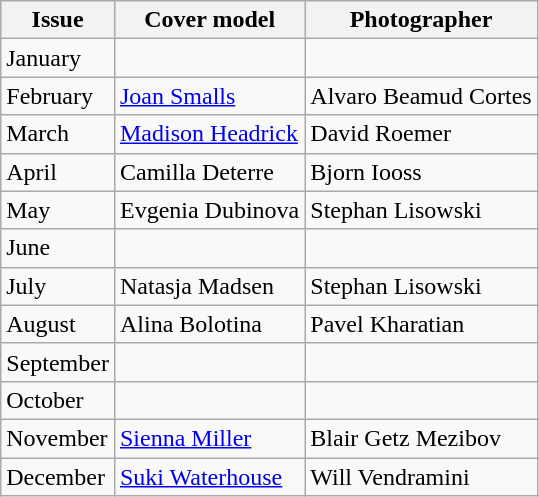<table class="sortable wikitable">
<tr>
<th>Issue</th>
<th>Cover model</th>
<th>Photographer</th>
</tr>
<tr>
<td>January</td>
<td></td>
<td></td>
</tr>
<tr>
<td>February</td>
<td><a href='#'>Joan Smalls</a></td>
<td>Alvaro Beamud Cortes</td>
</tr>
<tr>
<td>March</td>
<td><a href='#'>Madison Headrick</a></td>
<td>David Roemer</td>
</tr>
<tr>
<td>April</td>
<td>Camilla Deterre</td>
<td>Bjorn Iooss</td>
</tr>
<tr>
<td>May</td>
<td>Evgenia Dubinova</td>
<td>Stephan Lisowski</td>
</tr>
<tr>
<td>June</td>
<td></td>
<td></td>
</tr>
<tr>
<td>July</td>
<td>Natasja Madsen</td>
<td>Stephan Lisowski</td>
</tr>
<tr>
<td>August</td>
<td>Alina Bolotina</td>
<td>Pavel Kharatian</td>
</tr>
<tr>
<td>September</td>
<td></td>
<td></td>
</tr>
<tr>
<td>October</td>
<td></td>
<td></td>
</tr>
<tr>
<td>November</td>
<td><a href='#'>Sienna Miller</a></td>
<td>Blair Getz Mezibov</td>
</tr>
<tr>
<td>December</td>
<td><a href='#'>Suki Waterhouse</a></td>
<td>Will Vendramini</td>
</tr>
</table>
